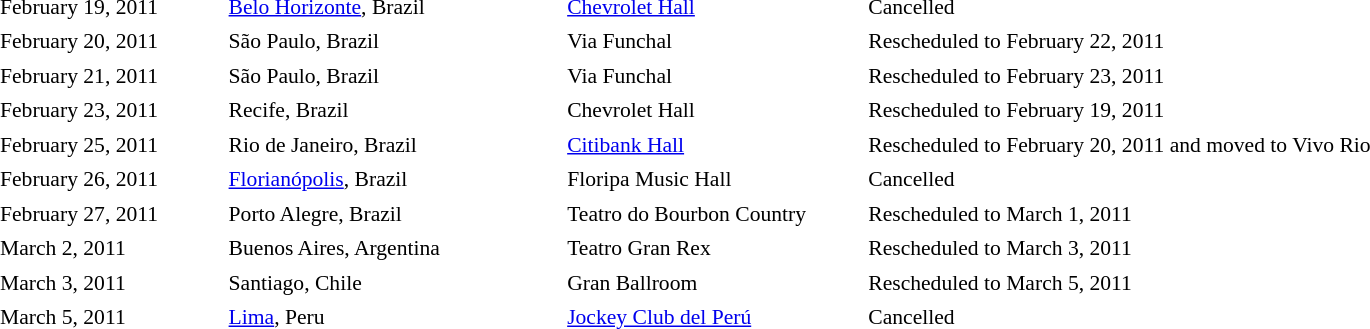<table cellpadding="2" style="border: 0px solid darkgray; font-size:90%">
<tr>
<th style="width:150px;"></th>
<th style="width:225px;"></th>
<th style="width:200px;"></th>
<th style="width:700px;"></th>
</tr>
<tr border="0">
<td>February 19, 2011</td>
<td><a href='#'>Belo Horizonte</a>, Brazil</td>
<td><a href='#'>Chevrolet Hall</a></td>
<td>Cancelled</td>
</tr>
<tr>
<td>February 20, 2011</td>
<td>São Paulo, Brazil</td>
<td>Via Funchal</td>
<td>Rescheduled to February 22, 2011</td>
</tr>
<tr>
<td>February 21, 2011</td>
<td>São Paulo, Brazil</td>
<td>Via Funchal</td>
<td>Rescheduled to February 23, 2011</td>
</tr>
<tr>
<td>February 23, 2011</td>
<td>Recife, Brazil</td>
<td>Chevrolet Hall</td>
<td>Rescheduled to February 19, 2011</td>
</tr>
<tr>
<td>February 25, 2011</td>
<td>Rio de Janeiro, Brazil</td>
<td><a href='#'>Citibank Hall</a></td>
<td>Rescheduled to February 20, 2011 and moved to Vivo Rio</td>
</tr>
<tr>
<td>February 26, 2011</td>
<td><a href='#'>Florianópolis</a>, Brazil</td>
<td>Floripa Music Hall</td>
<td>Cancelled</td>
</tr>
<tr>
<td>February 27, 2011</td>
<td>Porto Alegre, Brazil</td>
<td>Teatro do Bourbon Country</td>
<td>Rescheduled to March 1, 2011</td>
</tr>
<tr>
<td>March 2, 2011</td>
<td>Buenos Aires, Argentina</td>
<td>Teatro Gran Rex</td>
<td>Rescheduled to March 3, 2011</td>
</tr>
<tr>
<td>March 3, 2011</td>
<td>Santiago, Chile</td>
<td>Gran Ballroom</td>
<td>Rescheduled to March 5, 2011</td>
</tr>
<tr>
<td>March 5, 2011</td>
<td><a href='#'>Lima</a>, Peru</td>
<td><a href='#'>Jockey Club del Perú</a></td>
<td>Cancelled</td>
</tr>
<tr>
</tr>
</table>
